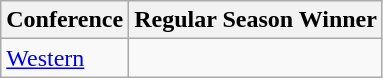<table class="wikitable">
<tr>
<th>Conference</th>
<th>Regular Season Winner</th>
</tr>
<tr>
<td><a href='#'>Western</a></td>
<td></td>
</tr>
</table>
